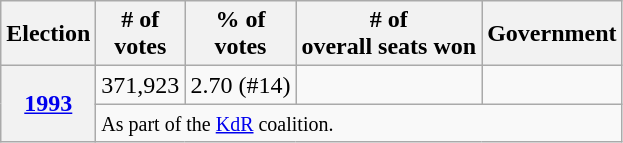<table class=wikitable>
<tr>
<th>Election</th>
<th># of<br>votes</th>
<th>% of<br>votes</th>
<th># of<br>overall seats won</th>
<th>Government</th>
</tr>
<tr>
<th rowspan="2"><a href='#'>1993</a></th>
<td>371,923</td>
<td>2.70 (#14)</td>
<td></td>
<td></td>
</tr>
<tr>
<td colspan=5><small>As part of the <a href='#'>KdR</a> coalition.</small></td>
</tr>
</table>
